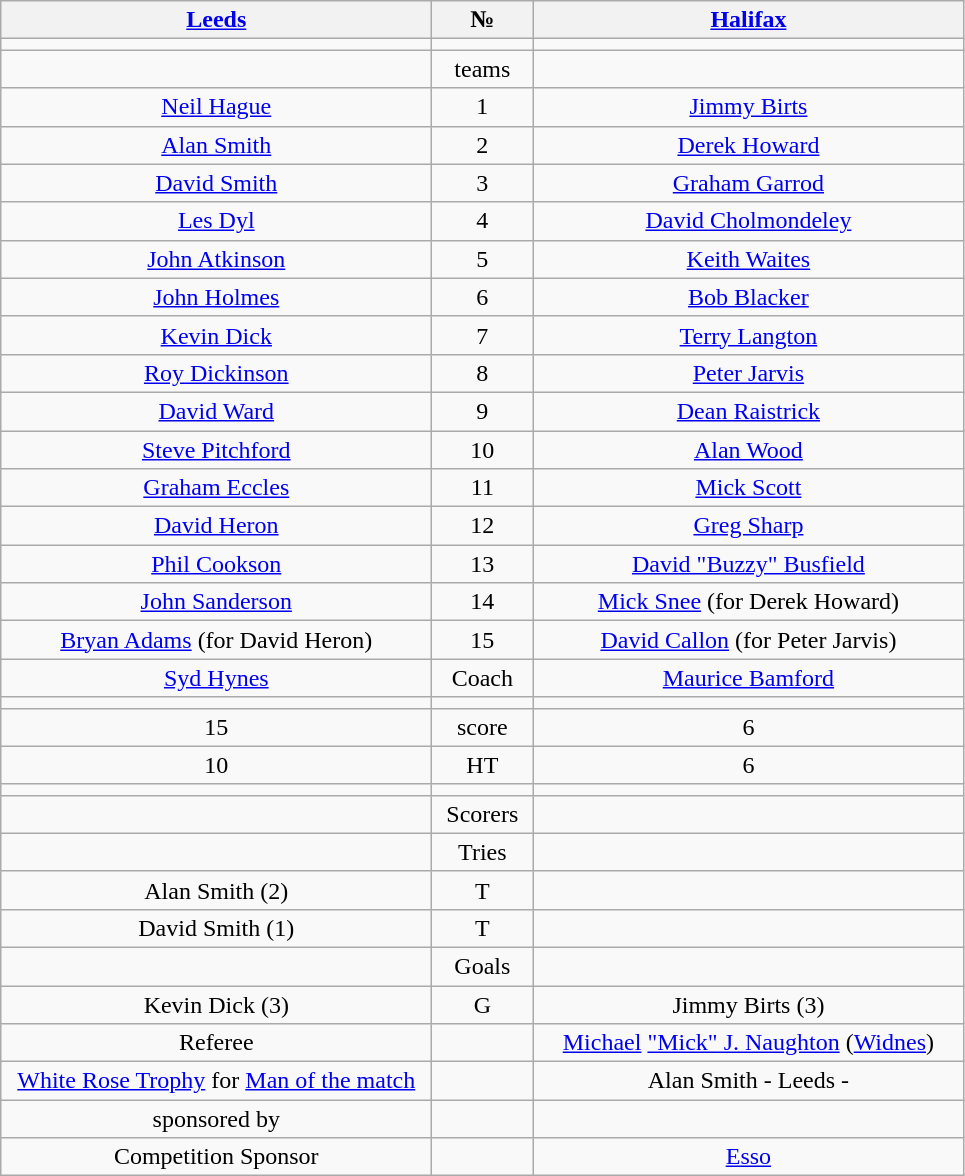<table class="wikitable" style="text-align:center;">
<tr>
<th width=280 abbr=winner><a href='#'>Leeds</a></th>
<th width=60 abbr="Number">№</th>
<th width=280 abbr=runner-up><a href='#'>Halifax</a></th>
</tr>
<tr>
<td></td>
<td></td>
<td></td>
</tr>
<tr>
<td></td>
<td>teams</td>
<td></td>
</tr>
<tr>
<td><a href='#'>Neil Hague</a></td>
<td>1</td>
<td><a href='#'>Jimmy Birts</a></td>
</tr>
<tr>
<td><a href='#'>Alan Smith</a></td>
<td>2</td>
<td><a href='#'>Derek Howard</a></td>
</tr>
<tr>
<td><a href='#'>David Smith</a></td>
<td>3</td>
<td><a href='#'>Graham Garrod</a></td>
</tr>
<tr>
<td><a href='#'>Les Dyl</a></td>
<td>4</td>
<td><a href='#'>David Cholmondeley</a></td>
</tr>
<tr>
<td><a href='#'>John Atkinson</a></td>
<td>5</td>
<td><a href='#'>Keith Waites</a></td>
</tr>
<tr>
<td><a href='#'>John Holmes</a></td>
<td>6</td>
<td><a href='#'>Bob Blacker</a></td>
</tr>
<tr>
<td><a href='#'>Kevin Dick</a></td>
<td>7</td>
<td><a href='#'>Terry Langton</a></td>
</tr>
<tr>
<td><a href='#'>Roy Dickinson</a></td>
<td>8</td>
<td><a href='#'>Peter Jarvis</a></td>
</tr>
<tr>
<td><a href='#'>David Ward</a></td>
<td>9</td>
<td><a href='#'>Dean Raistrick</a></td>
</tr>
<tr>
<td><a href='#'>Steve Pitchford</a></td>
<td>10</td>
<td><a href='#'>Alan Wood</a></td>
</tr>
<tr>
<td><a href='#'>Graham Eccles</a></td>
<td>11</td>
<td><a href='#'>Mick Scott</a></td>
</tr>
<tr>
<td><a href='#'>David Heron</a></td>
<td>12</td>
<td><a href='#'>Greg Sharp</a></td>
</tr>
<tr>
<td><a href='#'>Phil Cookson</a></td>
<td>13</td>
<td><a href='#'>David "Buzzy" Busfield</a></td>
</tr>
<tr>
<td><a href='#'>John Sanderson</a></td>
<td>14</td>
<td><a href='#'>Mick Snee</a> (for Derek Howard)</td>
</tr>
<tr>
<td><a href='#'>Bryan Adams</a> (for David Heron)</td>
<td>15</td>
<td><a href='#'>David Callon</a> (for Peter Jarvis)</td>
</tr>
<tr>
<td><a href='#'>Syd Hynes</a></td>
<td>Coach</td>
<td><a href='#'>Maurice Bamford</a></td>
</tr>
<tr>
<td></td>
<td></td>
<td></td>
</tr>
<tr>
<td>15</td>
<td>score</td>
<td>6</td>
</tr>
<tr>
<td>10</td>
<td>HT</td>
<td>6</td>
</tr>
<tr>
<td></td>
<td></td>
<td></td>
</tr>
<tr>
<td></td>
<td>Scorers</td>
<td></td>
</tr>
<tr>
<td></td>
<td>Tries</td>
<td></td>
</tr>
<tr>
<td>Alan Smith (2)</td>
<td>T</td>
<td></td>
</tr>
<tr>
<td>David Smith (1)</td>
<td>T</td>
<td></td>
</tr>
<tr>
<td></td>
<td>Goals</td>
<td></td>
</tr>
<tr>
<td>Kevin Dick (3)</td>
<td>G</td>
<td>Jimmy Birts (3)</td>
</tr>
<tr>
<td>Referee</td>
<td></td>
<td><a href='#'>Michael</a> <a href='#'>"Mick" J. Naughton</a> (<a href='#'>Widnes</a>)</td>
</tr>
<tr>
<td><a href='#'>White Rose Trophy</a> for <a href='#'>Man of the match</a></td>
<td></td>
<td>Alan Smith - Leeds - </td>
</tr>
<tr>
<td>sponsored by</td>
<td></td>
<td></td>
</tr>
<tr>
<td>Competition Sponsor</td>
<td></td>
<td><a href='#'>Esso</a></td>
</tr>
</table>
